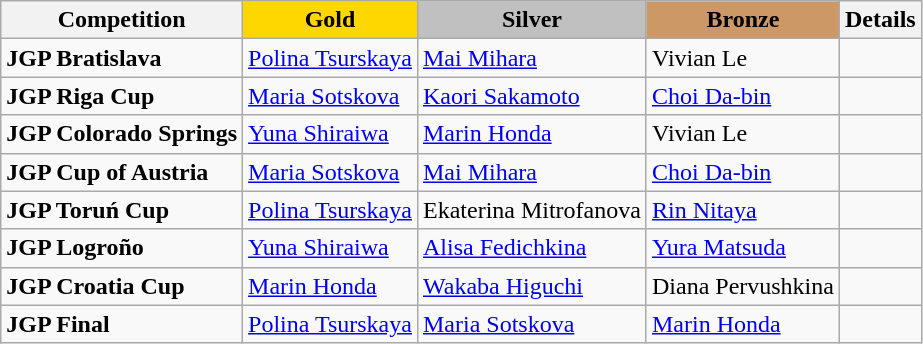<table class="wikitable">
<tr>
<th>Competition</th>
<td align=center bgcolor=gold><strong>Gold</strong></td>
<td align=center bgcolor=silver><strong>Silver</strong></td>
<td align=center bgcolor=cc9966><strong>Bronze</strong></td>
<th>Details</th>
</tr>
<tr>
<td><strong>JGP Bratislava</strong></td>
<td> <a href='#'>Polina Tsurskaya</a></td>
<td> <a href='#'>Mai Mihara</a></td>
<td> Vivian Le</td>
<td></td>
</tr>
<tr>
<td><strong>JGP Riga Cup</strong></td>
<td> <a href='#'>Maria Sotskova</a></td>
<td> <a href='#'>Kaori Sakamoto</a></td>
<td> <a href='#'>Choi Da-bin</a></td>
<td><br></td>
</tr>
<tr>
<td><strong>JGP Colorado Springs</strong></td>
<td> <a href='#'>Yuna Shiraiwa</a></td>
<td> <a href='#'>Marin Honda</a></td>
<td> Vivian Le</td>
<td></td>
</tr>
<tr>
<td><strong>JGP Cup of Austria</strong></td>
<td> <a href='#'>Maria Sotskova</a></td>
<td> <a href='#'>Mai Mihara</a></td>
<td> <a href='#'>Choi Da-bin</a></td>
<td></td>
</tr>
<tr>
<td><strong>JGP Toruń Cup</strong></td>
<td> <a href='#'>Polina Tsurskaya</a></td>
<td> Ekaterina Mitrofanova</td>
<td> <a href='#'>Rin Nitaya</a></td>
<td></td>
</tr>
<tr>
<td><strong>JGP Logroño</strong></td>
<td> <a href='#'>Yuna Shiraiwa</a></td>
<td> <a href='#'>Alisa Fedichkina</a></td>
<td> <a href='#'>Yura Matsuda</a></td>
<td></td>
</tr>
<tr>
<td><strong>JGP Croatia Cup</strong></td>
<td> <a href='#'>Marin Honda</a></td>
<td> <a href='#'>Wakaba Higuchi</a></td>
<td> Diana Pervushkina</td>
<td></td>
</tr>
<tr>
<td><strong>JGP Final</strong></td>
<td> <a href='#'>Polina Tsurskaya</a></td>
<td> <a href='#'>Maria Sotskova</a></td>
<td> <a href='#'>Marin Honda</a></td>
<td></td>
</tr>
</table>
